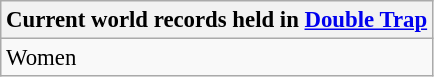<table class="wikitable" style="font-size: 95%">
<tr>
<th colspan=9>Current world records held in <a href='#'>Double Trap</a></th>
</tr>
<tr>
<td>Women<br></td>
</tr>
</table>
